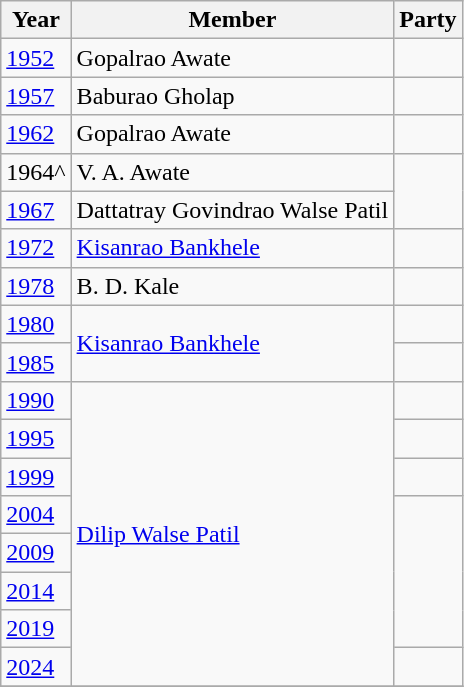<table class="wikitable">
<tr>
<th>Year</th>
<th>Member</th>
<th colspan=2>Party</th>
</tr>
<tr>
<td><a href='#'>1952</a></td>
<td>Gopalrao Awate</td>
<td></td>
</tr>
<tr>
<td><a href='#'>1957</a></td>
<td>Baburao Gholap</td>
<td></td>
</tr>
<tr>
<td><a href='#'>1962</a></td>
<td>Gopalrao Awate</td>
<td></td>
</tr>
<tr>
<td>1964^</td>
<td>V. A. Awate</td>
</tr>
<tr>
<td><a href='#'>1967</a></td>
<td>Dattatray Govindrao Walse Patil</td>
</tr>
<tr>
<td><a href='#'>1972</a></td>
<td><a href='#'>Kisanrao Bankhele</a></td>
<td></td>
</tr>
<tr>
<td><a href='#'>1978</a></td>
<td>B. D. Kale</td>
<td></td>
</tr>
<tr>
<td><a href='#'>1980</a></td>
<td rowspan="2"><a href='#'>Kisanrao Bankhele</a></td>
<td></td>
</tr>
<tr>
<td><a href='#'>1985</a></td>
</tr>
<tr>
<td><a href='#'>1990</a></td>
<td rowspan="8"><a href='#'>Dilip Walse Patil</a></td>
<td></td>
</tr>
<tr>
<td><a href='#'>1995</a></td>
</tr>
<tr>
<td><a href='#'>1999</a></td>
<td></td>
</tr>
<tr>
<td><a href='#'>2004</a></td>
</tr>
<tr>
<td><a href='#'>2009</a></td>
</tr>
<tr>
<td><a href='#'>2014</a></td>
</tr>
<tr>
<td><a href='#'>2019</a></td>
</tr>
<tr>
<td><a href='#'>2024</a></td>
<td></td>
</tr>
<tr>
</tr>
</table>
